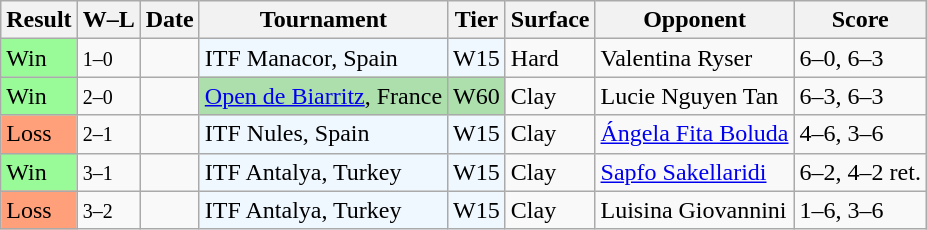<table class="sortable wikitable nowrap">
<tr>
<th>Result</th>
<th class="unsortable">W–L</th>
<th>Date</th>
<th>Tournament</th>
<th>Tier</th>
<th>Surface</th>
<th>Opponent</th>
<th class="unsortable">Score</th>
</tr>
<tr>
<td style="background:#98fb98;">Win</td>
<td><small>1–0</small></td>
<td></td>
<td style="background:#f0f8ff;">ITF Manacor, Spain</td>
<td style="background:#f0f8ff;">W15</td>
<td>Hard</td>
<td> Valentina Ryser</td>
<td>6–0, 6–3</td>
</tr>
<tr>
<td style="background:#98fb98;">Win</td>
<td><small>2–0</small></td>
<td><a href='#'></a></td>
<td style="background:#addfad;"><a href='#'>Open de Biarritz</a>, France</td>
<td style="background:#addfad;">W60</td>
<td>Clay</td>
<td> Lucie Nguyen Tan</td>
<td>6–3, 6–3</td>
</tr>
<tr>
<td style="background:#ffa07a">Loss</td>
<td><small>2–1</small></td>
<td></td>
<td style="background:#f0f8ff;">ITF Nules, Spain</td>
<td style="background:#f0f8ff;">W15</td>
<td>Clay</td>
<td> <a href='#'>Ángela Fita Boluda</a></td>
<td>4–6, 3–6</td>
</tr>
<tr>
<td style="background:#98fb98;">Win</td>
<td><small>3–1</small></td>
<td></td>
<td style="background:#f0f8ff;">ITF Antalya, Turkey</td>
<td style="background:#f0f8ff;">W15</td>
<td>Clay</td>
<td> <a href='#'>Sapfo Sakellaridi</a></td>
<td>6–2, 4–2 ret.</td>
</tr>
<tr>
<td style="background:#ffa07a">Loss</td>
<td><small>3–2</small></td>
<td></td>
<td style="background:#f0f8ff;">ITF Antalya, Turkey</td>
<td style="background:#f0f8ff;">W15</td>
<td>Clay</td>
<td> Luisina Giovannini</td>
<td>1–6, 3–6</td>
</tr>
</table>
